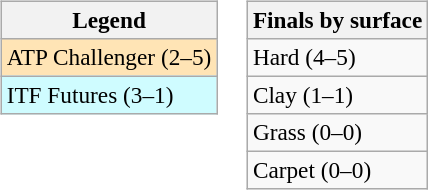<table>
<tr valign=top>
<td><br><table class=wikitable style=font-size:97%>
<tr>
<th>Legend</th>
</tr>
<tr bgcolor=moccasin>
<td>ATP Challenger (2–5)</td>
</tr>
<tr bgcolor=cffcff>
<td>ITF Futures (3–1)</td>
</tr>
</table>
</td>
<td><br><table class=wikitable style=font-size:97%>
<tr>
<th>Finals by surface</th>
</tr>
<tr>
<td>Hard (4–5)</td>
</tr>
<tr>
<td>Clay (1–1)</td>
</tr>
<tr>
<td>Grass (0–0)</td>
</tr>
<tr>
<td>Carpet (0–0)</td>
</tr>
</table>
</td>
</tr>
</table>
